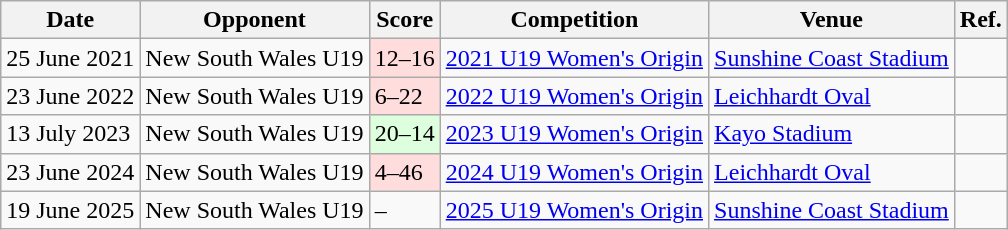<table class="wikitable defaultcenter col1right col2left">
<tr>
<th>Date</th>
<th>Opponent</th>
<th>Score</th>
<th>Competition</th>
<th>Venue</th>
<th>Ref.</th>
</tr>
<tr>
<td>25 June 2021</td>
<td> New South Wales U19</td>
<td style="background:#ffdddd;">12–16</td>
<td><a href='#'>2021 U19 Women's Origin</a></td>
<td><a href='#'>Sunshine Coast Stadium</a></td>
<td></td>
</tr>
<tr>
<td>23 June 2022</td>
<td> New South Wales U19</td>
<td style="background:#ffdddd;">6–22</td>
<td><a href='#'>2022 U19 Women's Origin</a></td>
<td><a href='#'>Leichhardt Oval</a></td>
<td></td>
</tr>
<tr>
<td>13 July 2023</td>
<td> New South Wales U19</td>
<td style="background:#ddffdd;">20–14</td>
<td><a href='#'>2023 U19 Women's Origin</a></td>
<td><a href='#'>Kayo Stadium</a></td>
<td></td>
</tr>
<tr>
<td>23 June 2024</td>
<td> New South Wales U19</td>
<td style="background:#ffdddd;">4–46</td>
<td><a href='#'>2024 U19 Women's Origin</a></td>
<td><a href='#'>Leichhardt Oval</a></td>
<td></td>
</tr>
<tr>
<td>19 June 2025</td>
<td> New South Wales U19</td>
<td>–</td>
<td><a href='#'>2025 U19 Women's Origin</a></td>
<td><a href='#'>Sunshine Coast Stadium</a></td>
<td></td>
</tr>
</table>
